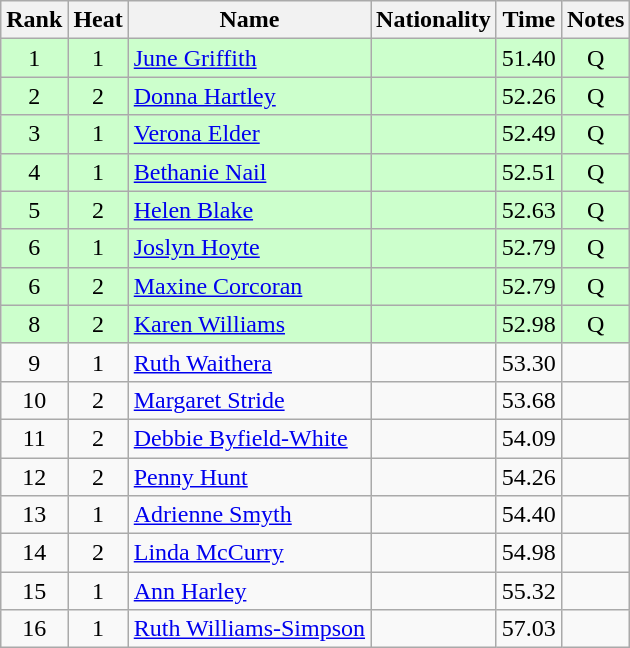<table class="wikitable sortable" style="text-align:center">
<tr>
<th>Rank</th>
<th>Heat</th>
<th>Name</th>
<th>Nationality</th>
<th>Time</th>
<th>Notes</th>
</tr>
<tr bgcolor=ccffcc>
<td>1</td>
<td>1</td>
<td align=left><a href='#'>June Griffith</a></td>
<td align=left></td>
<td>51.40</td>
<td>Q</td>
</tr>
<tr bgcolor=ccffcc>
<td>2</td>
<td>2</td>
<td align=left><a href='#'>Donna Hartley</a></td>
<td align=left></td>
<td>52.26</td>
<td>Q</td>
</tr>
<tr bgcolor=ccffcc>
<td>3</td>
<td>1</td>
<td align=left><a href='#'>Verona Elder</a></td>
<td align=left></td>
<td>52.49</td>
<td>Q</td>
</tr>
<tr bgcolor=ccffcc>
<td>4</td>
<td>1</td>
<td align=left><a href='#'>Bethanie Nail</a></td>
<td align=left></td>
<td>52.51</td>
<td>Q</td>
</tr>
<tr bgcolor=ccffcc>
<td>5</td>
<td>2</td>
<td align=left><a href='#'>Helen Blake</a></td>
<td align=left></td>
<td>52.63</td>
<td>Q</td>
</tr>
<tr bgcolor=ccffcc>
<td>6</td>
<td>1</td>
<td align=left><a href='#'>Joslyn Hoyte</a></td>
<td align=left></td>
<td>52.79</td>
<td>Q</td>
</tr>
<tr bgcolor=ccffcc>
<td>6</td>
<td>2</td>
<td align=left><a href='#'>Maxine Corcoran</a></td>
<td align=left></td>
<td>52.79</td>
<td>Q</td>
</tr>
<tr bgcolor=ccffcc>
<td>8</td>
<td>2</td>
<td align=left><a href='#'>Karen Williams</a></td>
<td align=left></td>
<td>52.98</td>
<td>Q</td>
</tr>
<tr>
<td>9</td>
<td>1</td>
<td align=left><a href='#'>Ruth Waithera</a></td>
<td align=left></td>
<td>53.30</td>
<td></td>
</tr>
<tr>
<td>10</td>
<td>2</td>
<td align=left><a href='#'>Margaret Stride</a></td>
<td align=left></td>
<td>53.68</td>
<td></td>
</tr>
<tr>
<td>11</td>
<td>2</td>
<td align=left><a href='#'>Debbie Byfield-White</a></td>
<td align=left></td>
<td>54.09</td>
<td></td>
</tr>
<tr>
<td>12</td>
<td>2</td>
<td align=left><a href='#'>Penny Hunt</a></td>
<td align=left></td>
<td>54.26</td>
<td></td>
</tr>
<tr>
<td>13</td>
<td>1</td>
<td align=left><a href='#'>Adrienne Smyth</a></td>
<td align=left></td>
<td>54.40</td>
<td></td>
</tr>
<tr>
<td>14</td>
<td>2</td>
<td align=left><a href='#'>Linda McCurry</a></td>
<td align=left></td>
<td>54.98</td>
<td></td>
</tr>
<tr>
<td>15</td>
<td>1</td>
<td align=left><a href='#'>Ann Harley</a></td>
<td align=left></td>
<td>55.32</td>
<td></td>
</tr>
<tr>
<td>16</td>
<td>1</td>
<td align=left><a href='#'>Ruth Williams-Simpson</a></td>
<td align=left></td>
<td>57.03</td>
<td></td>
</tr>
</table>
